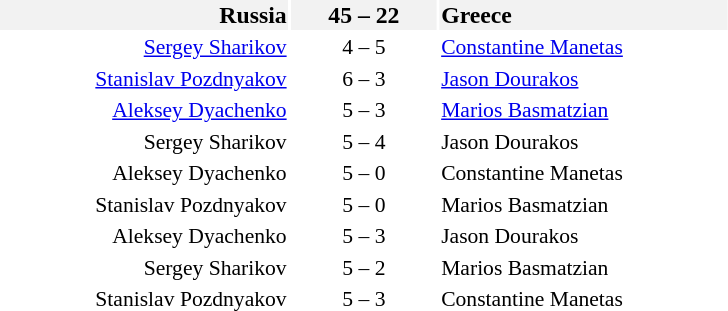<table style="font-size:90%">
<tr style="font-size:110%; background:#f2f2f2">
<td style="width:12em" align=right><strong>Russia</strong> </td>
<td style="width:6em" align=center><strong>45 – 22</strong></td>
<td style="width:12em"> <strong>Greece</strong></td>
</tr>
<tr>
<td align=right><a href='#'>Sergey Sharikov</a></td>
<td align=center>4 – 5</td>
<td><a href='#'>Constantine Manetas</a></td>
</tr>
<tr>
<td align=right><a href='#'>Stanislav Pozdnyakov</a></td>
<td align=center>6 – 3</td>
<td><a href='#'>Jason Dourakos</a></td>
</tr>
<tr>
<td align=right><a href='#'>Aleksey Dyachenko</a></td>
<td align=center>5 – 3</td>
<td><a href='#'>Marios Basmatzian</a></td>
</tr>
<tr>
<td align=right>Sergey Sharikov</td>
<td align=center>5 – 4</td>
<td>Jason Dourakos</td>
</tr>
<tr>
<td align=right>Aleksey Dyachenko</td>
<td align=center>5 – 0</td>
<td>Constantine Manetas</td>
</tr>
<tr>
<td align=right>Stanislav Pozdnyakov</td>
<td align=center>5 – 0</td>
<td>Marios Basmatzian</td>
</tr>
<tr>
<td align=right>Aleksey Dyachenko</td>
<td align=center>5 – 3</td>
<td>Jason Dourakos</td>
</tr>
<tr>
<td align=right>Sergey Sharikov</td>
<td align=center>5 – 2</td>
<td>Marios Basmatzian</td>
</tr>
<tr>
<td align=right>Stanislav Pozdnyakov</td>
<td align=center>5 – 3</td>
<td>Constantine Manetas</td>
</tr>
</table>
